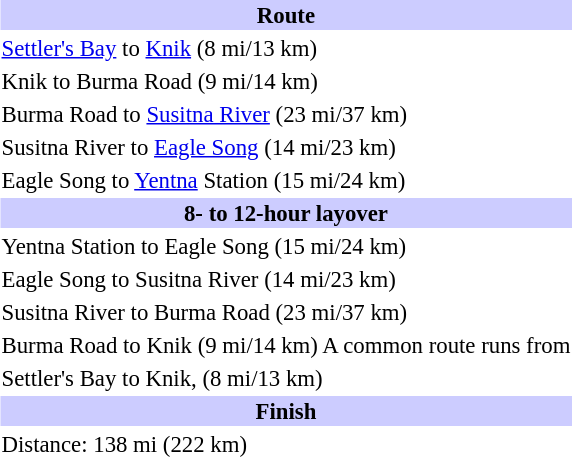<table align="right" class="toccolours" style="margin: 0 .4em; font-size: 95%">
<tr>
<th align=center style="background: #ccf">Route</th>
</tr>
<tr>
<td><a href='#'>Settler's Bay</a> to <a href='#'>Knik</a> (8 mi/13 km)</td>
</tr>
<tr>
<td>Knik to Burma Road (9 mi/14 km)</td>
</tr>
<tr>
<td>Burma Road to <a href='#'>Susitna River</a> (23 mi/37 km)</td>
</tr>
<tr>
<td>Susitna River to <a href='#'>Eagle Song</a> (14 mi/23 km)</td>
</tr>
<tr>
<td>Eagle Song to <a href='#'>Yentna</a> Station (15 mi/24 km)</td>
</tr>
<tr>
<th align=center style="background: #ccf">8- to 12-hour layover</th>
</tr>
<tr>
<td>Yentna Station to Eagle Song (15 mi/24 km)</td>
</tr>
<tr>
<td>Eagle Song to Susitna River (14 mi/23 km)</td>
</tr>
<tr>
<td>Susitna River to Burma Road (23 mi/37 km)</td>
</tr>
<tr>
<td>Burma Road to Knik (9 mi/14 km) A common route runs from</td>
</tr>
<tr>
<td>Settler's Bay to Knik, (8 mi/13 km)</td>
</tr>
<tr>
<th align=center style="background: #ccf">Finish</th>
</tr>
<tr>
<td>Distance: 138 mi (222 km)</td>
</tr>
</table>
